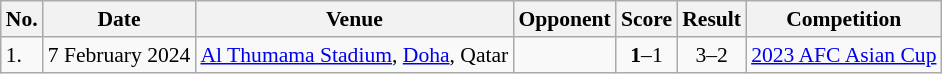<table class="wikitable" style="font-size:90%">
<tr>
<th>No.</th>
<th>Date</th>
<th>Venue</th>
<th>Opponent</th>
<th>Score</th>
<th>Result</th>
<th>Competition</th>
</tr>
<tr>
<td>1.</td>
<td>7 February 2024</td>
<td><a href='#'>Al Thumama Stadium</a>, <a href='#'>Doha</a>, Qatar</td>
<td></td>
<td align=center><strong>1</strong>–1</td>
<td align=center>3–2</td>
<td><a href='#'>2023 AFC Asian Cup</a></td>
</tr>
</table>
